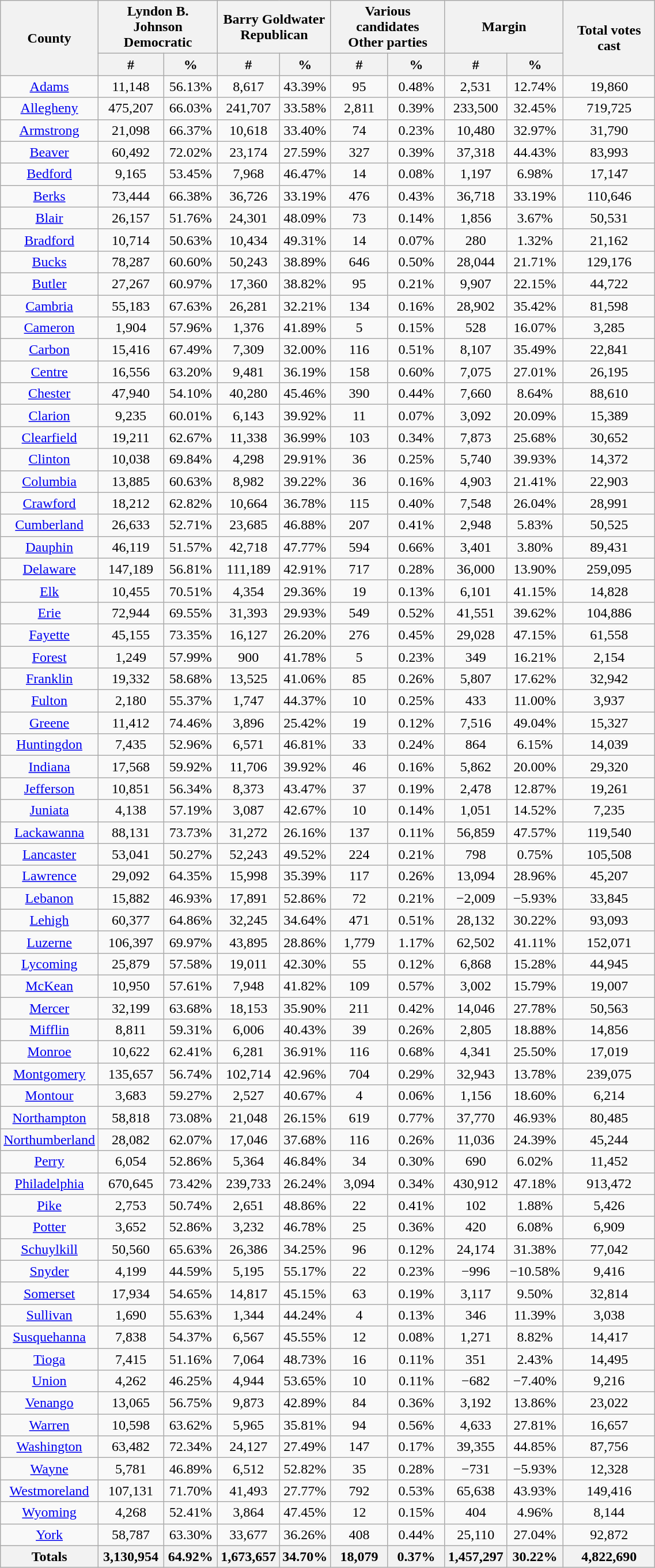<table width="60%" class="wikitable sortable" style="text-align:center">
<tr>
<th style="text-align:center;" rowspan="2">County</th>
<th style="text-align:center;" colspan="2">Lyndon B. Johnson<br>Democratic</th>
<th style="text-align:center;" colspan="2">Barry Goldwater<br>Republican</th>
<th style="text-align:center;" colspan="2">Various candidates<br>Other parties</th>
<th style="text-align:center;" colspan="2">Margin</th>
<th style="text-align:center;" rowspan="2">Total votes cast</th>
</tr>
<tr>
<th style="text-align:center;" data-sort-type="number">#</th>
<th style="text-align:center;" data-sort-type="number">%</th>
<th style="text-align:center;" data-sort-type="number">#</th>
<th style="text-align:center;" data-sort-type="number">%</th>
<th style="text-align:center;" data-sort-type="number">#</th>
<th style="text-align:center;" data-sort-type="number">%</th>
<th style="text-align:center;" data-sort-type="number">#</th>
<th style="text-align:center;" data-sort-type="number">%</th>
</tr>
<tr style="text-align:center;">
<td><a href='#'>Adams</a></td>
<td>11,148</td>
<td>56.13%</td>
<td>8,617</td>
<td>43.39%</td>
<td>95</td>
<td>0.48%</td>
<td>2,531</td>
<td>12.74%</td>
<td>19,860</td>
</tr>
<tr style="text-align:center;">
<td><a href='#'>Allegheny</a></td>
<td>475,207</td>
<td>66.03%</td>
<td>241,707</td>
<td>33.58%</td>
<td>2,811</td>
<td>0.39%</td>
<td>233,500</td>
<td>32.45%</td>
<td>719,725</td>
</tr>
<tr style="text-align:center;">
<td><a href='#'>Armstrong</a></td>
<td>21,098</td>
<td>66.37%</td>
<td>10,618</td>
<td>33.40%</td>
<td>74</td>
<td>0.23%</td>
<td>10,480</td>
<td>32.97%</td>
<td>31,790</td>
</tr>
<tr style="text-align:center;">
<td><a href='#'>Beaver</a></td>
<td>60,492</td>
<td>72.02%</td>
<td>23,174</td>
<td>27.59%</td>
<td>327</td>
<td>0.39%</td>
<td>37,318</td>
<td>44.43%</td>
<td>83,993</td>
</tr>
<tr style="text-align:center;">
<td><a href='#'>Bedford</a></td>
<td>9,165</td>
<td>53.45%</td>
<td>7,968</td>
<td>46.47%</td>
<td>14</td>
<td>0.08%</td>
<td>1,197</td>
<td>6.98%</td>
<td>17,147</td>
</tr>
<tr style="text-align:center;">
<td><a href='#'>Berks</a></td>
<td>73,444</td>
<td>66.38%</td>
<td>36,726</td>
<td>33.19%</td>
<td>476</td>
<td>0.43%</td>
<td>36,718</td>
<td>33.19%</td>
<td>110,646</td>
</tr>
<tr style="text-align:center;">
<td><a href='#'>Blair</a></td>
<td>26,157</td>
<td>51.76%</td>
<td>24,301</td>
<td>48.09%</td>
<td>73</td>
<td>0.14%</td>
<td>1,856</td>
<td>3.67%</td>
<td>50,531</td>
</tr>
<tr style="text-align:center;">
<td><a href='#'>Bradford</a></td>
<td>10,714</td>
<td>50.63%</td>
<td>10,434</td>
<td>49.31%</td>
<td>14</td>
<td>0.07%</td>
<td>280</td>
<td>1.32%</td>
<td>21,162</td>
</tr>
<tr style="text-align:center;">
<td><a href='#'>Bucks</a></td>
<td>78,287</td>
<td>60.60%</td>
<td>50,243</td>
<td>38.89%</td>
<td>646</td>
<td>0.50%</td>
<td>28,044</td>
<td>21.71%</td>
<td>129,176</td>
</tr>
<tr style="text-align:center;">
<td><a href='#'>Butler</a></td>
<td>27,267</td>
<td>60.97%</td>
<td>17,360</td>
<td>38.82%</td>
<td>95</td>
<td>0.21%</td>
<td>9,907</td>
<td>22.15%</td>
<td>44,722</td>
</tr>
<tr style="text-align:center;">
<td><a href='#'>Cambria</a></td>
<td>55,183</td>
<td>67.63%</td>
<td>26,281</td>
<td>32.21%</td>
<td>134</td>
<td>0.16%</td>
<td>28,902</td>
<td>35.42%</td>
<td>81,598</td>
</tr>
<tr style="text-align:center;">
<td><a href='#'>Cameron</a></td>
<td>1,904</td>
<td>57.96%</td>
<td>1,376</td>
<td>41.89%</td>
<td>5</td>
<td>0.15%</td>
<td>528</td>
<td>16.07%</td>
<td>3,285</td>
</tr>
<tr style="text-align:center;">
<td><a href='#'>Carbon</a></td>
<td>15,416</td>
<td>67.49%</td>
<td>7,309</td>
<td>32.00%</td>
<td>116</td>
<td>0.51%</td>
<td>8,107</td>
<td>35.49%</td>
<td>22,841</td>
</tr>
<tr style="text-align:center;">
<td><a href='#'>Centre</a></td>
<td>16,556</td>
<td>63.20%</td>
<td>9,481</td>
<td>36.19%</td>
<td>158</td>
<td>0.60%</td>
<td>7,075</td>
<td>27.01%</td>
<td>26,195</td>
</tr>
<tr style="text-align:center;">
<td><a href='#'>Chester</a></td>
<td>47,940</td>
<td>54.10%</td>
<td>40,280</td>
<td>45.46%</td>
<td>390</td>
<td>0.44%</td>
<td>7,660</td>
<td>8.64%</td>
<td>88,610</td>
</tr>
<tr style="text-align:center;">
<td><a href='#'>Clarion</a></td>
<td>9,235</td>
<td>60.01%</td>
<td>6,143</td>
<td>39.92%</td>
<td>11</td>
<td>0.07%</td>
<td>3,092</td>
<td>20.09%</td>
<td>15,389</td>
</tr>
<tr style="text-align:center;">
<td><a href='#'>Clearfield</a></td>
<td>19,211</td>
<td>62.67%</td>
<td>11,338</td>
<td>36.99%</td>
<td>103</td>
<td>0.34%</td>
<td>7,873</td>
<td>25.68%</td>
<td>30,652</td>
</tr>
<tr style="text-align:center;">
<td><a href='#'>Clinton</a></td>
<td>10,038</td>
<td>69.84%</td>
<td>4,298</td>
<td>29.91%</td>
<td>36</td>
<td>0.25%</td>
<td>5,740</td>
<td>39.93%</td>
<td>14,372</td>
</tr>
<tr style="text-align:center;">
<td><a href='#'>Columbia</a></td>
<td>13,885</td>
<td>60.63%</td>
<td>8,982</td>
<td>39.22%</td>
<td>36</td>
<td>0.16%</td>
<td>4,903</td>
<td>21.41%</td>
<td>22,903</td>
</tr>
<tr style="text-align:center;">
<td><a href='#'>Crawford</a></td>
<td>18,212</td>
<td>62.82%</td>
<td>10,664</td>
<td>36.78%</td>
<td>115</td>
<td>0.40%</td>
<td>7,548</td>
<td>26.04%</td>
<td>28,991</td>
</tr>
<tr style="text-align:center;">
<td><a href='#'>Cumberland</a></td>
<td>26,633</td>
<td>52.71%</td>
<td>23,685</td>
<td>46.88%</td>
<td>207</td>
<td>0.41%</td>
<td>2,948</td>
<td>5.83%</td>
<td>50,525</td>
</tr>
<tr style="text-align:center;">
<td><a href='#'>Dauphin</a></td>
<td>46,119</td>
<td>51.57%</td>
<td>42,718</td>
<td>47.77%</td>
<td>594</td>
<td>0.66%</td>
<td>3,401</td>
<td>3.80%</td>
<td>89,431</td>
</tr>
<tr style="text-align:center;">
<td><a href='#'>Delaware</a></td>
<td>147,189</td>
<td>56.81%</td>
<td>111,189</td>
<td>42.91%</td>
<td>717</td>
<td>0.28%</td>
<td>36,000</td>
<td>13.90%</td>
<td>259,095</td>
</tr>
<tr style="text-align:center;">
<td><a href='#'>Elk</a></td>
<td>10,455</td>
<td>70.51%</td>
<td>4,354</td>
<td>29.36%</td>
<td>19</td>
<td>0.13%</td>
<td>6,101</td>
<td>41.15%</td>
<td>14,828</td>
</tr>
<tr style="text-align:center;">
<td><a href='#'>Erie</a></td>
<td>72,944</td>
<td>69.55%</td>
<td>31,393</td>
<td>29.93%</td>
<td>549</td>
<td>0.52%</td>
<td>41,551</td>
<td>39.62%</td>
<td>104,886</td>
</tr>
<tr style="text-align:center;">
<td><a href='#'>Fayette</a></td>
<td>45,155</td>
<td>73.35%</td>
<td>16,127</td>
<td>26.20%</td>
<td>276</td>
<td>0.45%</td>
<td>29,028</td>
<td>47.15%</td>
<td>61,558</td>
</tr>
<tr style="text-align:center;">
<td><a href='#'>Forest</a></td>
<td>1,249</td>
<td>57.99%</td>
<td>900</td>
<td>41.78%</td>
<td>5</td>
<td>0.23%</td>
<td>349</td>
<td>16.21%</td>
<td>2,154</td>
</tr>
<tr style="text-align:center;">
<td><a href='#'>Franklin</a></td>
<td>19,332</td>
<td>58.68%</td>
<td>13,525</td>
<td>41.06%</td>
<td>85</td>
<td>0.26%</td>
<td>5,807</td>
<td>17.62%</td>
<td>32,942</td>
</tr>
<tr style="text-align:center;">
<td><a href='#'>Fulton</a></td>
<td>2,180</td>
<td>55.37%</td>
<td>1,747</td>
<td>44.37%</td>
<td>10</td>
<td>0.25%</td>
<td>433</td>
<td>11.00%</td>
<td>3,937</td>
</tr>
<tr style="text-align:center;">
<td><a href='#'>Greene</a></td>
<td>11,412</td>
<td>74.46%</td>
<td>3,896</td>
<td>25.42%</td>
<td>19</td>
<td>0.12%</td>
<td>7,516</td>
<td>49.04%</td>
<td>15,327</td>
</tr>
<tr style="text-align:center;">
<td><a href='#'>Huntingdon</a></td>
<td>7,435</td>
<td>52.96%</td>
<td>6,571</td>
<td>46.81%</td>
<td>33</td>
<td>0.24%</td>
<td>864</td>
<td>6.15%</td>
<td>14,039</td>
</tr>
<tr style="text-align:center;">
<td><a href='#'>Indiana</a></td>
<td>17,568</td>
<td>59.92%</td>
<td>11,706</td>
<td>39.92%</td>
<td>46</td>
<td>0.16%</td>
<td>5,862</td>
<td>20.00%</td>
<td>29,320</td>
</tr>
<tr style="text-align:center;">
<td><a href='#'>Jefferson</a></td>
<td>10,851</td>
<td>56.34%</td>
<td>8,373</td>
<td>43.47%</td>
<td>37</td>
<td>0.19%</td>
<td>2,478</td>
<td>12.87%</td>
<td>19,261</td>
</tr>
<tr style="text-align:center;">
<td><a href='#'>Juniata</a></td>
<td>4,138</td>
<td>57.19%</td>
<td>3,087</td>
<td>42.67%</td>
<td>10</td>
<td>0.14%</td>
<td>1,051</td>
<td>14.52%</td>
<td>7,235</td>
</tr>
<tr style="text-align:center;">
<td><a href='#'>Lackawanna</a></td>
<td>88,131</td>
<td>73.73%</td>
<td>31,272</td>
<td>26.16%</td>
<td>137</td>
<td>0.11%</td>
<td>56,859</td>
<td>47.57%</td>
<td>119,540</td>
</tr>
<tr style="text-align:center;">
<td><a href='#'>Lancaster</a></td>
<td>53,041</td>
<td>50.27%</td>
<td>52,243</td>
<td>49.52%</td>
<td>224</td>
<td>0.21%</td>
<td>798</td>
<td>0.75%</td>
<td>105,508</td>
</tr>
<tr style="text-align:center;">
<td><a href='#'>Lawrence</a></td>
<td>29,092</td>
<td>64.35%</td>
<td>15,998</td>
<td>35.39%</td>
<td>117</td>
<td>0.26%</td>
<td>13,094</td>
<td>28.96%</td>
<td>45,207</td>
</tr>
<tr style="text-align:center;">
<td><a href='#'>Lebanon</a></td>
<td>15,882</td>
<td>46.93%</td>
<td>17,891</td>
<td>52.86%</td>
<td>72</td>
<td>0.21%</td>
<td>−2,009</td>
<td>−5.93%</td>
<td>33,845</td>
</tr>
<tr style="text-align:center;">
<td><a href='#'>Lehigh</a></td>
<td>60,377</td>
<td>64.86%</td>
<td>32,245</td>
<td>34.64%</td>
<td>471</td>
<td>0.51%</td>
<td>28,132</td>
<td>30.22%</td>
<td>93,093</td>
</tr>
<tr style="text-align:center;">
<td><a href='#'>Luzerne</a></td>
<td>106,397</td>
<td>69.97%</td>
<td>43,895</td>
<td>28.86%</td>
<td>1,779</td>
<td>1.17%</td>
<td>62,502</td>
<td>41.11%</td>
<td>152,071</td>
</tr>
<tr style="text-align:center;">
<td><a href='#'>Lycoming</a></td>
<td>25,879</td>
<td>57.58%</td>
<td>19,011</td>
<td>42.30%</td>
<td>55</td>
<td>0.12%</td>
<td>6,868</td>
<td>15.28%</td>
<td>44,945</td>
</tr>
<tr style="text-align:center;">
<td><a href='#'>McKean</a></td>
<td>10,950</td>
<td>57.61%</td>
<td>7,948</td>
<td>41.82%</td>
<td>109</td>
<td>0.57%</td>
<td>3,002</td>
<td>15.79%</td>
<td>19,007</td>
</tr>
<tr style="text-align:center;">
<td><a href='#'>Mercer</a></td>
<td>32,199</td>
<td>63.68%</td>
<td>18,153</td>
<td>35.90%</td>
<td>211</td>
<td>0.42%</td>
<td>14,046</td>
<td>27.78%</td>
<td>50,563</td>
</tr>
<tr style="text-align:center;">
<td><a href='#'>Mifflin</a></td>
<td>8,811</td>
<td>59.31%</td>
<td>6,006</td>
<td>40.43%</td>
<td>39</td>
<td>0.26%</td>
<td>2,805</td>
<td>18.88%</td>
<td>14,856</td>
</tr>
<tr style="text-align:center;">
<td><a href='#'>Monroe</a></td>
<td>10,622</td>
<td>62.41%</td>
<td>6,281</td>
<td>36.91%</td>
<td>116</td>
<td>0.68%</td>
<td>4,341</td>
<td>25.50%</td>
<td>17,019</td>
</tr>
<tr style="text-align:center;">
<td><a href='#'>Montgomery</a></td>
<td>135,657</td>
<td>56.74%</td>
<td>102,714</td>
<td>42.96%</td>
<td>704</td>
<td>0.29%</td>
<td>32,943</td>
<td>13.78%</td>
<td>239,075</td>
</tr>
<tr style="text-align:center;">
<td><a href='#'>Montour</a></td>
<td>3,683</td>
<td>59.27%</td>
<td>2,527</td>
<td>40.67%</td>
<td>4</td>
<td>0.06%</td>
<td>1,156</td>
<td>18.60%</td>
<td>6,214</td>
</tr>
<tr style="text-align:center;">
<td><a href='#'>Northampton</a></td>
<td>58,818</td>
<td>73.08%</td>
<td>21,048</td>
<td>26.15%</td>
<td>619</td>
<td>0.77%</td>
<td>37,770</td>
<td>46.93%</td>
<td>80,485</td>
</tr>
<tr style="text-align:center;">
<td><a href='#'>Northumberland</a></td>
<td>28,082</td>
<td>62.07%</td>
<td>17,046</td>
<td>37.68%</td>
<td>116</td>
<td>0.26%</td>
<td>11,036</td>
<td>24.39%</td>
<td>45,244</td>
</tr>
<tr style="text-align:center;">
<td><a href='#'>Perry</a></td>
<td>6,054</td>
<td>52.86%</td>
<td>5,364</td>
<td>46.84%</td>
<td>34</td>
<td>0.30%</td>
<td>690</td>
<td>6.02%</td>
<td>11,452</td>
</tr>
<tr style="text-align:center;">
<td><a href='#'>Philadelphia</a></td>
<td>670,645</td>
<td>73.42%</td>
<td>239,733</td>
<td>26.24%</td>
<td>3,094</td>
<td>0.34%</td>
<td>430,912</td>
<td>47.18%</td>
<td>913,472</td>
</tr>
<tr style="text-align:center;">
<td><a href='#'>Pike</a></td>
<td>2,753</td>
<td>50.74%</td>
<td>2,651</td>
<td>48.86%</td>
<td>22</td>
<td>0.41%</td>
<td>102</td>
<td>1.88%</td>
<td>5,426</td>
</tr>
<tr style="text-align:center;">
<td><a href='#'>Potter</a></td>
<td>3,652</td>
<td>52.86%</td>
<td>3,232</td>
<td>46.78%</td>
<td>25</td>
<td>0.36%</td>
<td>420</td>
<td>6.08%</td>
<td>6,909</td>
</tr>
<tr style="text-align:center;">
<td><a href='#'>Schuylkill</a></td>
<td>50,560</td>
<td>65.63%</td>
<td>26,386</td>
<td>34.25%</td>
<td>96</td>
<td>0.12%</td>
<td>24,174</td>
<td>31.38%</td>
<td>77,042</td>
</tr>
<tr style="text-align:center;">
<td><a href='#'>Snyder</a></td>
<td>4,199</td>
<td>44.59%</td>
<td>5,195</td>
<td>55.17%</td>
<td>22</td>
<td>0.23%</td>
<td>−996</td>
<td>−10.58%</td>
<td>9,416</td>
</tr>
<tr style="text-align:center;">
<td><a href='#'>Somerset</a></td>
<td>17,934</td>
<td>54.65%</td>
<td>14,817</td>
<td>45.15%</td>
<td>63</td>
<td>0.19%</td>
<td>3,117</td>
<td>9.50%</td>
<td>32,814</td>
</tr>
<tr style="text-align:center;">
<td><a href='#'>Sullivan</a></td>
<td>1,690</td>
<td>55.63%</td>
<td>1,344</td>
<td>44.24%</td>
<td>4</td>
<td>0.13%</td>
<td>346</td>
<td>11.39%</td>
<td>3,038</td>
</tr>
<tr style="text-align:center;">
<td><a href='#'>Susquehanna</a></td>
<td>7,838</td>
<td>54.37%</td>
<td>6,567</td>
<td>45.55%</td>
<td>12</td>
<td>0.08%</td>
<td>1,271</td>
<td>8.82%</td>
<td>14,417</td>
</tr>
<tr style="text-align:center;">
<td><a href='#'>Tioga</a></td>
<td>7,415</td>
<td>51.16%</td>
<td>7,064</td>
<td>48.73%</td>
<td>16</td>
<td>0.11%</td>
<td>351</td>
<td>2.43%</td>
<td>14,495</td>
</tr>
<tr style="text-align:center;">
<td><a href='#'>Union</a></td>
<td>4,262</td>
<td>46.25%</td>
<td>4,944</td>
<td>53.65%</td>
<td>10</td>
<td>0.11%</td>
<td>−682</td>
<td>−7.40%</td>
<td>9,216</td>
</tr>
<tr style="text-align:center;">
<td><a href='#'>Venango</a></td>
<td>13,065</td>
<td>56.75%</td>
<td>9,873</td>
<td>42.89%</td>
<td>84</td>
<td>0.36%</td>
<td>3,192</td>
<td>13.86%</td>
<td>23,022</td>
</tr>
<tr style="text-align:center;">
<td><a href='#'>Warren</a></td>
<td>10,598</td>
<td>63.62%</td>
<td>5,965</td>
<td>35.81%</td>
<td>94</td>
<td>0.56%</td>
<td>4,633</td>
<td>27.81%</td>
<td>16,657</td>
</tr>
<tr style="text-align:center;">
<td><a href='#'>Washington</a></td>
<td>63,482</td>
<td>72.34%</td>
<td>24,127</td>
<td>27.49%</td>
<td>147</td>
<td>0.17%</td>
<td>39,355</td>
<td>44.85%</td>
<td>87,756</td>
</tr>
<tr style="text-align:center;">
<td><a href='#'>Wayne</a></td>
<td>5,781</td>
<td>46.89%</td>
<td>6,512</td>
<td>52.82%</td>
<td>35</td>
<td>0.28%</td>
<td>−731</td>
<td>−5.93%</td>
<td>12,328</td>
</tr>
<tr style="text-align:center;">
<td><a href='#'>Westmoreland</a></td>
<td>107,131</td>
<td>71.70%</td>
<td>41,493</td>
<td>27.77%</td>
<td>792</td>
<td>0.53%</td>
<td>65,638</td>
<td>43.93%</td>
<td>149,416</td>
</tr>
<tr style="text-align:center;">
<td><a href='#'>Wyoming</a></td>
<td>4,268</td>
<td>52.41%</td>
<td>3,864</td>
<td>47.45%</td>
<td>12</td>
<td>0.15%</td>
<td>404</td>
<td>4.96%</td>
<td>8,144</td>
</tr>
<tr style="text-align:center;">
<td><a href='#'>York</a></td>
<td>58,787</td>
<td>63.30%</td>
<td>33,677</td>
<td>36.26%</td>
<td>408</td>
<td>0.44%</td>
<td>25,110</td>
<td>27.04%</td>
<td>92,872</td>
</tr>
<tr style="text-align:center;">
<th>Totals</th>
<th>3,130,954</th>
<th>64.92%</th>
<th>1,673,657</th>
<th>34.70%</th>
<th>18,079</th>
<th>0.37%</th>
<th>1,457,297</th>
<th>30.22%</th>
<th>4,822,690</th>
</tr>
</table>
